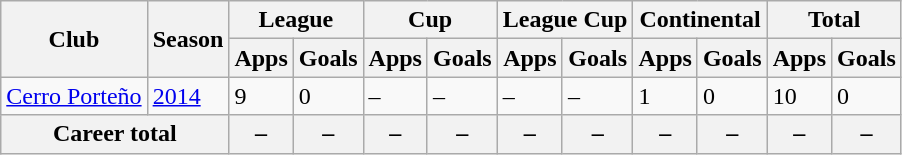<table class="wikitable" text-align:center;">
<tr>
<th rowspan="2">Club</th>
<th rowspan="2">Season</th>
<th colspan="2">League</th>
<th colspan="2">Cup</th>
<th colspan="2">League Cup</th>
<th colspan="2">Continental</th>
<th colspan="2">Total</th>
</tr>
<tr>
<th>Apps</th>
<th>Goals</th>
<th>Apps</th>
<th>Goals</th>
<th>Apps</th>
<th>Goals</th>
<th>Apps</th>
<th>Goals</th>
<th>Apps</th>
<th>Goals</th>
</tr>
<tr>
<td><a href='#'>Cerro Porteño</a></td>
<td><a href='#'>2014</a></td>
<td>9</td>
<td>0</td>
<td>–</td>
<td>–</td>
<td>–</td>
<td>–</td>
<td>1</td>
<td>0</td>
<td>10</td>
<td>0</td>
</tr>
<tr>
<th colspan="2">Career total</th>
<th>–</th>
<th>–</th>
<th>–</th>
<th>–</th>
<th>–</th>
<th>–</th>
<th>–</th>
<th>–</th>
<th>–</th>
<th>–</th>
</tr>
</table>
